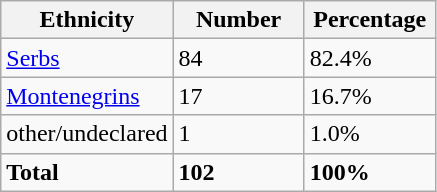<table class="wikitable">
<tr>
<th width="100px">Ethnicity</th>
<th width="80px">Number</th>
<th width="80px">Percentage</th>
</tr>
<tr>
<td><a href='#'>Serbs</a></td>
<td>84</td>
<td>82.4%</td>
</tr>
<tr>
<td><a href='#'>Montenegrins</a></td>
<td>17</td>
<td>16.7%</td>
</tr>
<tr>
<td>other/undeclared</td>
<td>1</td>
<td>1.0%</td>
</tr>
<tr>
<td><strong>Total</strong></td>
<td><strong>102</strong></td>
<td><strong>100%</strong></td>
</tr>
</table>
